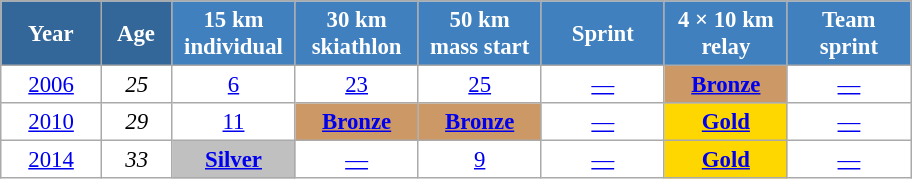<table class="wikitable" style="font-size:95%; text-align:center; border:grey solid 1px; border-collapse:collapse; background:#ffffff;">
<tr>
<th style="background-color:#369; color:white; width:60px;"> Year </th>
<th style="background-color:#369; color:white; width:40px;"> Age </th>
<th style="background-color:#4180be; color:white; width:75px;"> 15 km <br> individual </th>
<th style="background-color:#4180be; color:white; width:75px;"> 30 km <br> skiathlon </th>
<th style="background-color:#4180be; color:white; width:75px;"> 50 km <br> mass start </th>
<th style="background-color:#4180be; color:white; width:75px;"> Sprint </th>
<th style="background-color:#4180be; color:white; width:75px;"> 4 × 10 km <br> relay </th>
<th style="background-color:#4180be; color:white; width:75px;"> Team <br> sprint </th>
</tr>
<tr>
<td><a href='#'>2006</a></td>
<td><em>25</em></td>
<td><a href='#'>6</a></td>
<td><a href='#'>23</a></td>
<td><a href='#'>25</a></td>
<td><a href='#'>—</a></td>
<td style="background:#c96;"><a href='#'><strong>Bronze</strong></a></td>
<td><a href='#'>—</a></td>
</tr>
<tr>
<td><a href='#'>2010</a></td>
<td><em>29</em></td>
<td><a href='#'>11</a></td>
<td style="background:#c96;"><a href='#'><strong>Bronze</strong></a></td>
<td style="background:#c96;"><a href='#'><strong>Bronze</strong></a></td>
<td><a href='#'>—</a></td>
<td style="background:gold;"><a href='#'><strong>Gold</strong></a></td>
<td><a href='#'>—</a></td>
</tr>
<tr>
<td><a href='#'>2014</a></td>
<td><em>33</em></td>
<td style="background:silver;"><a href='#'><strong>Silver</strong></a></td>
<td><a href='#'>—</a></td>
<td><a href='#'>9</a></td>
<td><a href='#'>—</a></td>
<td style="background:gold;"><a href='#'><strong>Gold</strong></a></td>
<td><a href='#'>—</a></td>
</tr>
</table>
